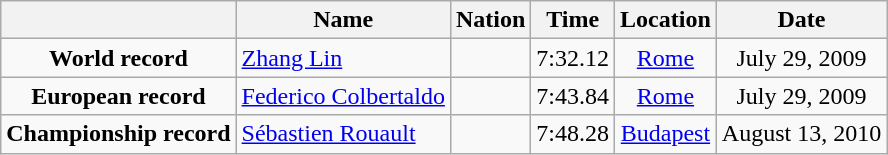<table class=wikitable style=text-align:center>
<tr>
<th></th>
<th>Name</th>
<th>Nation</th>
<th>Time</th>
<th>Location</th>
<th>Date</th>
</tr>
<tr>
<td><strong>World record</strong></td>
<td align=left><a href='#'>Zhang Lin</a></td>
<td align=left></td>
<td align=left>7:32.12</td>
<td><a href='#'>Rome</a></td>
<td>July 29, 2009</td>
</tr>
<tr>
<td><strong>European record</strong></td>
<td align=left><a href='#'>Federico Colbertaldo</a></td>
<td align=left></td>
<td align=left>7:43.84</td>
<td><a href='#'>Rome</a></td>
<td>July 29, 2009</td>
</tr>
<tr>
<td><strong>Championship record</strong></td>
<td align=left><a href='#'>Sébastien Rouault</a></td>
<td align=left></td>
<td align=left>7:48.28</td>
<td><a href='#'>Budapest</a></td>
<td>August 13, 2010</td>
</tr>
</table>
